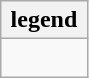<table class="wikitable right">
<tr>
<th width=90%>legend</th>
</tr>
<tr>
<td><br>
</td>
</tr>
</table>
